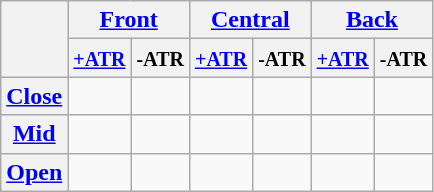<table class="wikitable" style="text-align:center">
<tr>
<th rowspan="2"></th>
<th colspan="2"><a href='#'>Front</a></th>
<th colspan="2"><a href='#'>Central</a></th>
<th colspan="2"><a href='#'>Back</a></th>
</tr>
<tr>
<th><a href='#'><small>+ATR</small></a></th>
<th><small>-ATR</small></th>
<th><a href='#'><small>+ATR</small></a></th>
<th><small>-ATR</small></th>
<th><a href='#'><small>+ATR</small></a></th>
<th><small>-ATR</small></th>
</tr>
<tr>
<th><a href='#'>Close</a></th>
<td></td>
<td> </td>
<td></td>
<td></td>
<td></td>
<td> </td>
</tr>
<tr>
<th><a href='#'>Mid</a></th>
<td></td>
<td></td>
<td></td>
<td></td>
<td></td>
<td></td>
</tr>
<tr>
<th><a href='#'>Open</a></th>
<td></td>
<td></td>
<td></td>
<td></td>
<td></td>
<td></td>
</tr>
</table>
